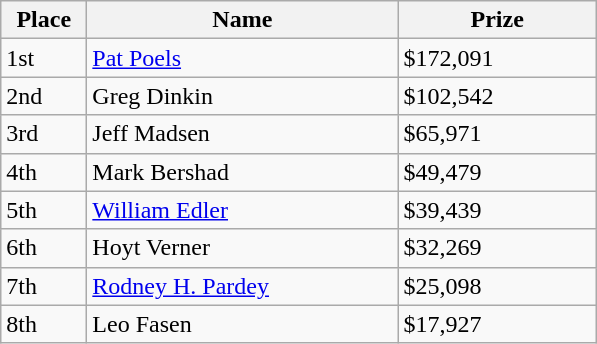<table class="wikitable">
<tr>
<th width="50">Place</th>
<th width="200">Name</th>
<th width="125">Prize</th>
</tr>
<tr>
<td>1st</td>
<td><a href='#'>Pat Poels</a></td>
<td>$172,091</td>
</tr>
<tr>
<td>2nd</td>
<td>Greg Dinkin</td>
<td>$102,542</td>
</tr>
<tr>
<td>3rd</td>
<td>Jeff Madsen</td>
<td>$65,971</td>
</tr>
<tr>
<td>4th</td>
<td>Mark Bershad</td>
<td>$49,479</td>
</tr>
<tr>
<td>5th</td>
<td><a href='#'>William Edler</a></td>
<td>$39,439</td>
</tr>
<tr>
<td>6th</td>
<td>Hoyt Verner</td>
<td>$32,269</td>
</tr>
<tr>
<td>7th</td>
<td><a href='#'>Rodney H. Pardey</a></td>
<td>$25,098</td>
</tr>
<tr>
<td>8th</td>
<td>Leo Fasen</td>
<td>$17,927</td>
</tr>
</table>
